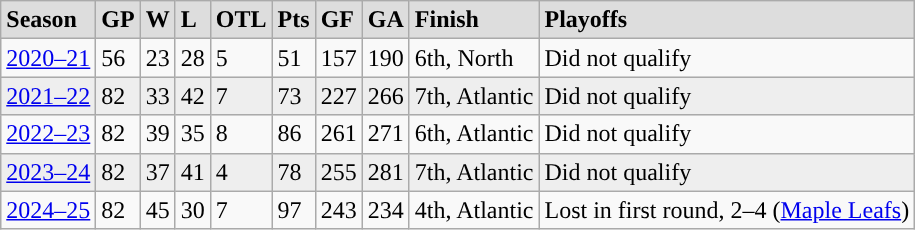<table class="wikitable">
<tr style="font-weight:bold; background:#ddd;">
<td>Season</td>
<td>GP</td>
<td>W</td>
<td>L</td>
<td>OTL</td>
<td>Pts</td>
<td>GF</td>
<td>GA</td>
<td>Finish</td>
<td>Playoffs</td>
</tr>
<tr>
<td><a href='#'>2020–21</a></td>
<td>56</td>
<td>23</td>
<td>28</td>
<td>5</td>
<td>51</td>
<td>157</td>
<td>190</td>
<td>6th, North</td>
<td>Did not qualify</td>
</tr>
<tr style="background:#eee;">
<td><a href='#'>2021–22</a></td>
<td>82</td>
<td>33</td>
<td>42</td>
<td>7</td>
<td>73</td>
<td>227</td>
<td>266</td>
<td>7th, Atlantic</td>
<td>Did not qualify</td>
</tr>
<tr>
<td><a href='#'>2022–23</a></td>
<td>82</td>
<td>39</td>
<td>35</td>
<td>8</td>
<td>86</td>
<td>261</td>
<td>271</td>
<td>6th, Atlantic</td>
<td>Did not qualify</td>
</tr>
<tr style="background:#eee;">
<td><a href='#'>2023–24</a></td>
<td>82</td>
<td>37</td>
<td>41</td>
<td>4</td>
<td>78</td>
<td>255</td>
<td>281</td>
<td>7th, Atlantic</td>
<td>Did not qualify</td>
</tr>
<tr>
<td><a href='#'>2024–25</a></td>
<td>82</td>
<td>45</td>
<td>30</td>
<td>7</td>
<td>97</td>
<td>243</td>
<td>234</td>
<td>4th, Atlantic</td>
<td>Lost in first round, 2–4 (<a href='#'>Maple Leafs</a>)</td>
</tr>
</table>
